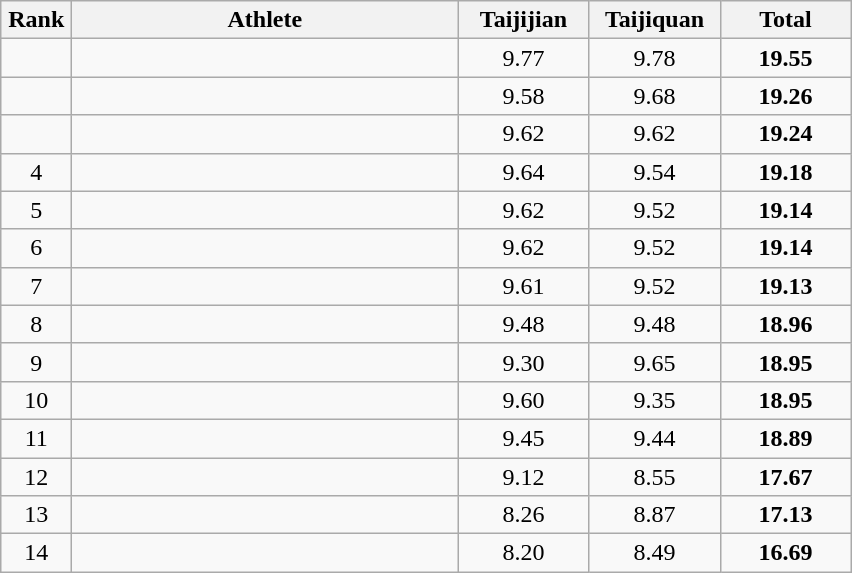<table class=wikitable style="text-align:center">
<tr>
<th width=40>Rank</th>
<th width=250>Athlete</th>
<th width=80>Taijijian</th>
<th width=80>Taijiquan</th>
<th width=80>Total</th>
</tr>
<tr>
<td></td>
<td align=left></td>
<td>9.77</td>
<td>9.78</td>
<td><strong>19.55</strong></td>
</tr>
<tr>
<td></td>
<td align=left></td>
<td>9.58</td>
<td>9.68</td>
<td><strong>19.26</strong></td>
</tr>
<tr>
<td></td>
<td align=left></td>
<td>9.62</td>
<td>9.62</td>
<td><strong>19.24</strong></td>
</tr>
<tr>
<td>4</td>
<td align=left></td>
<td>9.64</td>
<td>9.54</td>
<td><strong>19.18</strong></td>
</tr>
<tr>
<td>5</td>
<td align=left></td>
<td>9.62</td>
<td>9.52</td>
<td><strong>19.14</strong></td>
</tr>
<tr>
<td>6</td>
<td align=left></td>
<td>9.62</td>
<td>9.52</td>
<td><strong>19.14</strong></td>
</tr>
<tr>
<td>7</td>
<td align=left></td>
<td>9.61</td>
<td>9.52</td>
<td><strong>19.13</strong></td>
</tr>
<tr>
<td>8</td>
<td align=left></td>
<td>9.48</td>
<td>9.48</td>
<td><strong>18.96</strong></td>
</tr>
<tr>
<td>9</td>
<td align=left></td>
<td>9.30</td>
<td>9.65</td>
<td><strong>18.95</strong></td>
</tr>
<tr>
<td>10</td>
<td align=left></td>
<td>9.60</td>
<td>9.35</td>
<td><strong>18.95</strong></td>
</tr>
<tr>
<td>11</td>
<td align=left></td>
<td>9.45</td>
<td>9.44</td>
<td><strong>18.89</strong></td>
</tr>
<tr>
<td>12</td>
<td align=left></td>
<td>9.12</td>
<td>8.55</td>
<td><strong>17.67</strong></td>
</tr>
<tr>
<td>13</td>
<td align=left></td>
<td>8.26</td>
<td>8.87</td>
<td><strong>17.13</strong></td>
</tr>
<tr>
<td>14</td>
<td align=left></td>
<td>8.20</td>
<td>8.49</td>
<td><strong>16.69</strong></td>
</tr>
</table>
